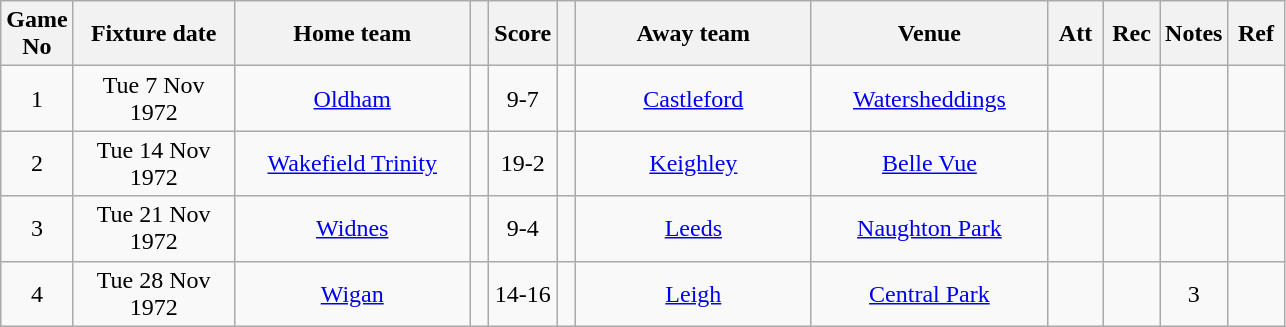<table class="wikitable" style="text-align:center;">
<tr>
<th width=20 abbr="No">Game No</th>
<th width=100 abbr="Date">Fixture date</th>
<th width=150 abbr="Home team">Home team</th>
<th width=5 abbr="space"></th>
<th width=20 abbr="Score">Score</th>
<th width=5 abbr="space"></th>
<th width=150 abbr="Away team">Away team</th>
<th width=150 abbr="Venue">Venue</th>
<th width=30 abbr="Att">Att</th>
<th width=30 abbr="Rec">Rec</th>
<th width=20 abbr="Notes">Notes</th>
<th width=30 abbr="Ref">Ref</th>
</tr>
<tr>
<td>1</td>
<td>Tue 7 Nov 1972</td>
<td><a href='#'>Oldham</a></td>
<td></td>
<td>9-7</td>
<td></td>
<td><a href='#'>Castleford</a></td>
<td><a href='#'>Watersheddings</a></td>
<td></td>
<td></td>
<td></td>
<td></td>
</tr>
<tr>
<td>2</td>
<td>Tue 14 Nov 1972</td>
<td><a href='#'>Wakefield Trinity</a></td>
<td></td>
<td>19-2</td>
<td></td>
<td><a href='#'>Keighley</a></td>
<td><a href='#'>Belle Vue</a></td>
<td></td>
<td></td>
<td></td>
<td></td>
</tr>
<tr>
<td>3</td>
<td>Tue 21 Nov 1972</td>
<td><a href='#'>Widnes</a></td>
<td></td>
<td>9-4</td>
<td></td>
<td><a href='#'>Leeds</a></td>
<td><a href='#'>Naughton Park</a></td>
<td></td>
<td></td>
<td></td>
<td></td>
</tr>
<tr>
<td>4</td>
<td>Tue 28 Nov 1972</td>
<td><a href='#'>Wigan</a></td>
<td></td>
<td>14-16</td>
<td></td>
<td><a href='#'>Leigh</a></td>
<td><a href='#'>Central Park</a></td>
<td></td>
<td></td>
<td>3</td>
<td></td>
</tr>
</table>
